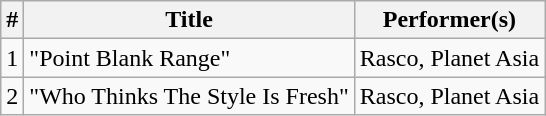<table class="wikitable">
<tr>
<th>#</th>
<th>Title</th>
<th>Performer(s)</th>
</tr>
<tr>
<td>1</td>
<td>"Point Blank Range"</td>
<td>Rasco, Planet Asia</td>
</tr>
<tr>
<td>2</td>
<td>"Who Thinks The Style Is Fresh"</td>
<td>Rasco, Planet Asia</td>
</tr>
</table>
